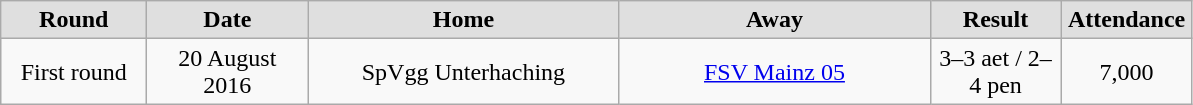<table class="wikitable">
<tr style="text-align:center; background:#dfdfdf;">
<td style="width:90px;"><strong>Round</strong></td>
<td style="width:100px;"><strong>Date</strong></td>
<td style="width:200px;"><strong>Home</strong></td>
<td style="width:200px;"><strong>Away</strong></td>
<td style="width:80px;"><strong>Result</strong></td>
<td style="width:80px;"><strong>Attendance</strong></td>
</tr>
<tr style="text-align:center;">
<td>First round</td>
<td>20 August 2016</td>
<td>SpVgg Unterhaching</td>
<td><a href='#'>FSV Mainz 05</a></td>
<td>3–3 aet / 2–4 pen</td>
<td>7,000</td>
</tr>
</table>
